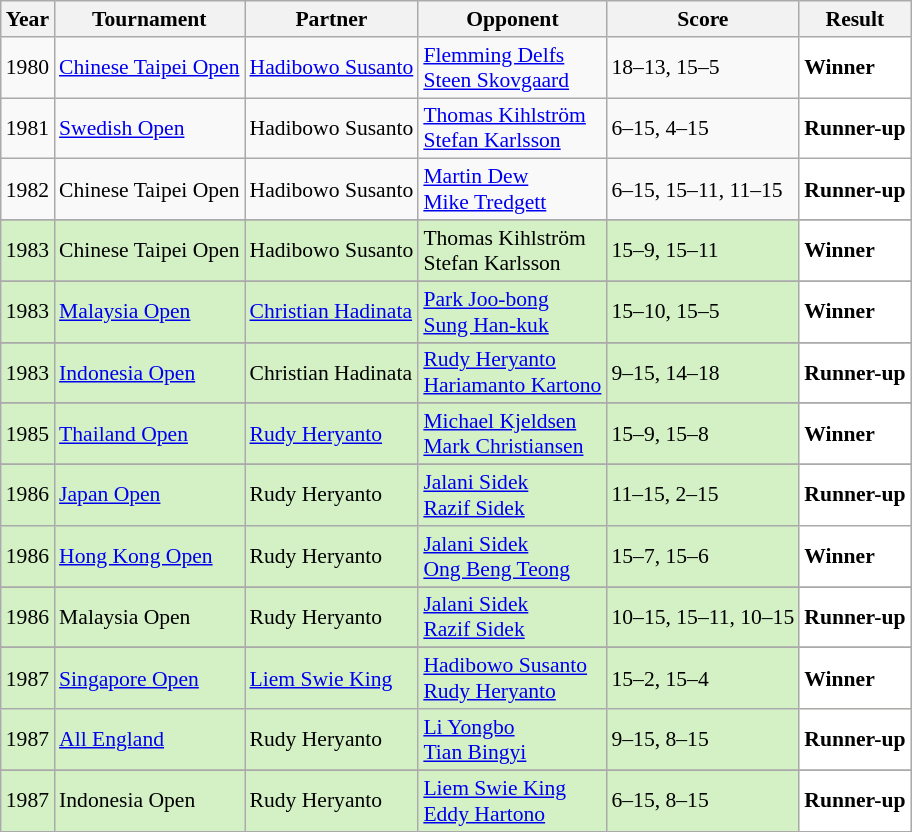<table class="sortable wikitable" style="font-size: 90%">
<tr>
<th>Year</th>
<th>Tournament</th>
<th>Partner</th>
<th>Opponent</th>
<th>Score</th>
<th>Result</th>
</tr>
<tr>
<td align="center">1980</td>
<td align="left"><a href='#'>Chinese Taipei Open</a></td>
<td align="left"> <a href='#'>Hadibowo Susanto</a></td>
<td align="left"> <a href='#'>Flemming Delfs</a> <br>  <a href='#'>Steen Skovgaard</a></td>
<td align="left">18–13, 15–5</td>
<td style="text-align:left; background:white"> <strong>Winner</strong></td>
</tr>
<tr>
<td align="center">1981</td>
<td align="left"><a href='#'>Swedish Open</a></td>
<td align="left"> Hadibowo Susanto</td>
<td align="left"> <a href='#'>Thomas Kihlström</a> <br>  <a href='#'>Stefan Karlsson</a></td>
<td align="left">6–15, 4–15</td>
<td style="text-align:left; background: white"> <strong>Runner-up</strong></td>
</tr>
<tr>
<td align="center">1982</td>
<td align="left">Chinese Taipei Open</td>
<td align="left"> Hadibowo Susanto</td>
<td align="left"> <a href='#'>Martin Dew</a> <br>  <a href='#'>Mike Tredgett</a></td>
<td align="left">6–15, 15–11, 11–15</td>
<td style="text-align:left; background:white"> <strong>Runner-up</strong></td>
</tr>
<tr>
</tr>
<tr style="background:#D4F1C5">
<td align="center">1983</td>
<td align="left">Chinese Taipei Open</td>
<td align="left"> Hadibowo Susanto</td>
<td align="left"> Thomas Kihlström <br>  Stefan Karlsson</td>
<td align="left">15–9, 15–11</td>
<td style="text-align:left; background:white"> <strong>Winner</strong></td>
</tr>
<tr>
</tr>
<tr style="background:#D4F1C5">
<td align="center">1983</td>
<td align="left"><a href='#'>Malaysia Open</a></td>
<td align="left"> <a href='#'>Christian Hadinata</a></td>
<td align="left"> <a href='#'>Park Joo-bong</a><br>  <a href='#'>Sung Han-kuk</a></td>
<td align="left">15–10, 15–5</td>
<td style="text-align:left; background:white"> <strong>Winner</strong></td>
</tr>
<tr>
</tr>
<tr style="background:#D4F1C5">
<td align="center">1983</td>
<td align="left"><a href='#'>Indonesia Open</a></td>
<td align="left"> Christian Hadinata</td>
<td align="left"> <a href='#'>Rudy Heryanto</a> <br>  <a href='#'>Hariamanto Kartono</a></td>
<td align="left">9–15, 14–18</td>
<td style="text-align:left; background:white"> <strong>Runner-up</strong></td>
</tr>
<tr>
</tr>
<tr>
</tr>
<tr style="background:#D4F1C5">
<td align="center">1985</td>
<td align="left"><a href='#'>Thailand Open</a></td>
<td align="left"> <a href='#'>Rudy Heryanto</a></td>
<td align="left"> <a href='#'>Michael Kjeldsen</a> <br>  <a href='#'>Mark Christiansen</a></td>
<td align="left">15–9, 15–8</td>
<td style="text-align:left; background:white"> <strong>Winner</strong></td>
</tr>
<tr>
</tr>
<tr>
</tr>
<tr style="background:#D4F1C5">
<td align="center">1986</td>
<td align="left"><a href='#'>Japan Open</a></td>
<td align="left"> Rudy Heryanto</td>
<td align="left"> <a href='#'>Jalani Sidek</a> <br>  <a href='#'>Razif Sidek</a></td>
<td align="left">11–15, 2–15</td>
<td style="text-align:left; background:white"> <strong>Runner-up</strong></td>
</tr>
<tr style="background:#D4F1C5">
<td align="center">1986</td>
<td align="left"><a href='#'>Hong Kong Open</a></td>
<td align="left"> Rudy Heryanto</td>
<td align="left"> <a href='#'>Jalani Sidek</a> <br>  <a href='#'>Ong Beng Teong</a></td>
<td align="left">15–7, 15–6</td>
<td style="text-align:left; background:white"> <strong>Winner</strong></td>
</tr>
<tr>
</tr>
<tr>
</tr>
<tr style="background:#D4F1C5">
<td align="center">1986</td>
<td align="left">Malaysia Open</td>
<td align="left"> Rudy Heryanto</td>
<td align="left"> <a href='#'>Jalani Sidek</a> <br>  <a href='#'>Razif Sidek</a></td>
<td align="left">10–15, 15–11, 10–15</td>
<td style="text-align:left; background:white"> <strong>Runner-up</strong></td>
</tr>
<tr>
</tr>
<tr style="background:#D4F1C5">
<td align="center">1987</td>
<td align="left"><a href='#'>Singapore Open</a></td>
<td align="left"> <a href='#'>Liem Swie King</a></td>
<td align="left"> <a href='#'>Hadibowo Susanto</a> <br>  <a href='#'>Rudy Heryanto</a></td>
<td align="left">15–2, 15–4</td>
<td style="text-align:left; background:white"> <strong>Winner</strong></td>
</tr>
<tr style="background:#D4F1C5">
<td align="center">1987</td>
<td align="left"><a href='#'>All England</a></td>
<td align="left"> Rudy Heryanto</td>
<td align="left"> <a href='#'>Li Yongbo</a> <br>  <a href='#'>Tian Bingyi</a></td>
<td align="left">9–15, 8–15</td>
<td style="text-align:left; background:white"> <strong>Runner-up</strong></td>
</tr>
<tr>
</tr>
<tr style="background:#D4F1C5">
<td align="center">1987</td>
<td align="left">Indonesia Open</td>
<td align="left"> Rudy Heryanto</td>
<td align="left"> <a href='#'>Liem Swie King</a> <br>  <a href='#'>Eddy Hartono</a></td>
<td align="left">6–15, 8–15</td>
<td style="text-align:left; background:white"> <strong>Runner-up</strong></td>
</tr>
<tr>
</tr>
</table>
